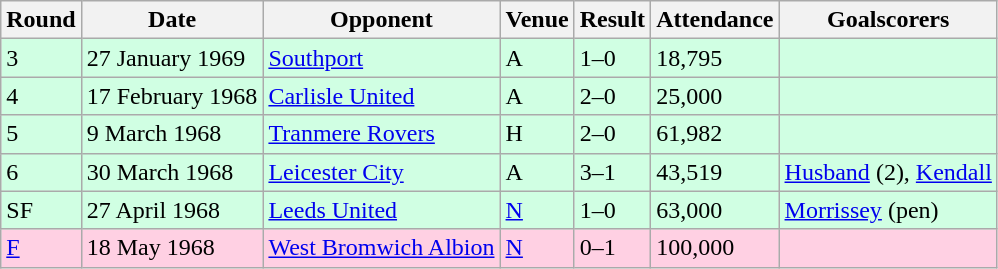<table class="wikitable">
<tr>
<th>Round</th>
<th>Date</th>
<th>Opponent</th>
<th>Venue</th>
<th>Result</th>
<th>Attendance</th>
<th>Goalscorers</th>
</tr>
<tr style="background-color: #d0ffe3;">
<td>3</td>
<td>27 January 1969</td>
<td><a href='#'>Southport</a></td>
<td>A</td>
<td>1–0</td>
<td>18,795</td>
<td></td>
</tr>
<tr style="background-color: #d0ffe3;">
<td>4</td>
<td>17 February 1968</td>
<td><a href='#'>Carlisle United</a></td>
<td>A</td>
<td>2–0</td>
<td>25,000</td>
<td></td>
</tr>
<tr style="background-color: #d0ffe3;">
<td>5</td>
<td>9 March 1968</td>
<td><a href='#'>Tranmere Rovers</a></td>
<td>H</td>
<td>2–0</td>
<td>61,982</td>
<td></td>
</tr>
<tr style="background-color: #d0ffe3;">
<td>6</td>
<td>30 March 1968</td>
<td><a href='#'>Leicester City</a></td>
<td>A</td>
<td>3–1</td>
<td>43,519</td>
<td><a href='#'>Husband</a> (2), <a href='#'>Kendall</a></td>
</tr>
<tr style="background-color: #d0ffe3;">
<td>SF</td>
<td>27 April 1968</td>
<td><a href='#'>Leeds United</a></td>
<td><a href='#'>N</a></td>
<td>1–0</td>
<td>63,000</td>
<td><a href='#'>Morrissey</a> (pen)</td>
</tr>
<tr style="background-color: #ffd0e3;">
<td><a href='#'>F</a></td>
<td>18 May 1968</td>
<td><a href='#'>West Bromwich Albion</a></td>
<td><a href='#'>N</a></td>
<td>0–1</td>
<td>100,000</td>
<td></td>
</tr>
</table>
